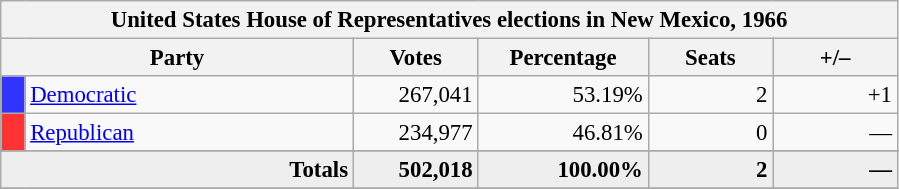<table class="wikitable" style="font-size: 95%;">
<tr>
<th colspan="6">United States House of Representatives elections in New Mexico, 1966</th>
</tr>
<tr>
<th colspan=2 style="width: 15em">Party</th>
<th style="width: 5em">Votes</th>
<th style="width: 7em">Percentage</th>
<th style="width: 5em">Seats</th>
<th style="width: 5em">+/–</th>
</tr>
<tr>
<th style="background-color:#3333FF; width: 3px"></th>
<td style="width: 130px"><a href='#'>Democratic</a></td>
<td align="right">267,041</td>
<td align="right">53.19%</td>
<td align="right">2</td>
<td align="right">+1</td>
</tr>
<tr>
<th style="background-color:#FF3333; width: 3px"></th>
<td style="width: 130px"><a href='#'>Republican</a></td>
<td align="right">234,977</td>
<td align="right">46.81%</td>
<td align="right">0</td>
<td align="right">—</td>
</tr>
<tr>
</tr>
<tr bgcolor="#EEEEEE">
<td colspan="2" align="right"><strong>Totals</strong></td>
<td align="right"><strong>502,018</strong></td>
<td align="right"><strong>100.00%</strong></td>
<td align="right"><strong>2</strong></td>
<td align="right"><strong>—</strong></td>
</tr>
<tr bgcolor="#EEEEEE">
</tr>
</table>
